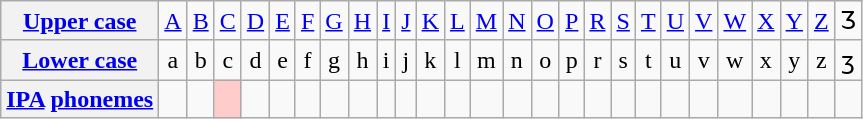<table class="wikitable" style="text-align:center; table-layout:fixed">
<tr>
<th><a href='#'>Upper case</a></th>
<td><a href='#'>A</a></td>
<td><a href='#'>B</a></td>
<td><a href='#'>C</a></td>
<td><a href='#'>D</a></td>
<td><a href='#'>E</a></td>
<td><a href='#'>F</a></td>
<td><a href='#'>G</a></td>
<td><a href='#'>H</a></td>
<td><a href='#'>I</a></td>
<td><a href='#'>J</a></td>
<td><a href='#'>K</a></td>
<td><a href='#'>L</a></td>
<td><a href='#'>M</a></td>
<td><a href='#'>N</a></td>
<td><a href='#'>O</a></td>
<td><a href='#'>P</a></td>
<td><a href='#'>R</a></td>
<td><a href='#'>S</a></td>
<td><a href='#'>T</a></td>
<td><a href='#'>U</a></td>
<td><a href='#'>V</a></td>
<td><a href='#'>W</a></td>
<td><a href='#'>X</a></td>
<td><a href='#'>Y</a></td>
<td><a href='#'>Z</a></td>
<td>Ʒ</td>
</tr>
<tr>
<th><a href='#'>Lower case</a></th>
<td>a</td>
<td>b</td>
<td>c</td>
<td>d</td>
<td>e</td>
<td>f</td>
<td>g</td>
<td>h</td>
<td>i</td>
<td>j</td>
<td>k</td>
<td>l</td>
<td>m</td>
<td>n</td>
<td>o</td>
<td>p</td>
<td>r</td>
<td>s</td>
<td>t</td>
<td>u</td>
<td>v</td>
<td>w</td>
<td>x</td>
<td>y</td>
<td>z</td>
<td>ʒ</td>
</tr>
<tr>
<th><a href='#'>IPA</a> <a href='#'>phonemes</a></th>
<td></td>
<td></td>
<td style="background-color:#fcc"></td>
<td></td>
<td></td>
<td></td>
<td></td>
<td></td>
<td></td>
<td></td>
<td></td>
<td></td>
<td></td>
<td></td>
<td></td>
<td></td>
<td></td>
<td></td>
<td></td>
<td></td>
<td></td>
<td></td>
<td></td>
<td></td>
<td></td>
<td></td>
</tr>
</table>
